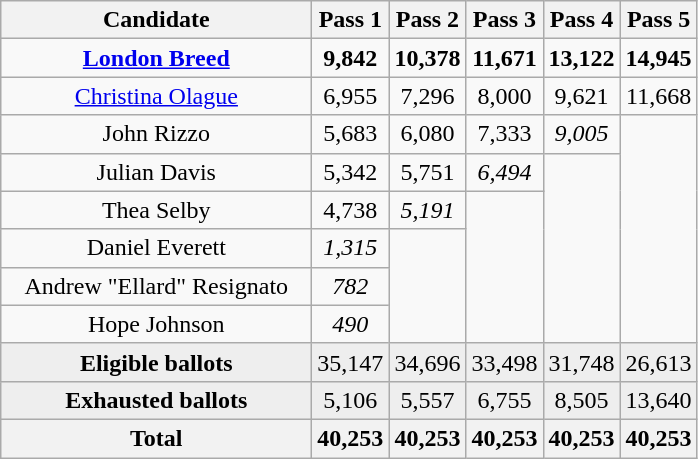<table class="wikitable" style="text-align: center;">
<tr>
<th width="200">Candidate</th>
<th>Pass 1</th>
<th>Pass 2</th>
<th>Pass 3</th>
<th>Pass 4</th>
<th>Pass 5</th>
</tr>
<tr>
<td><strong><a href='#'>London Breed</a></strong></td>
<td><strong>9,842</strong></td>
<td><strong>10,378</strong></td>
<td><strong>11,671</strong></td>
<td><strong>13,122</strong></td>
<td><strong>14,945</strong></td>
</tr>
<tr>
<td><a href='#'>Christina Olague</a></td>
<td>6,955</td>
<td>7,296</td>
<td>8,000</td>
<td>9,621</td>
<td>11,668</td>
</tr>
<tr>
<td>John Rizzo</td>
<td>5,683</td>
<td>6,080</td>
<td>7,333</td>
<td><em>9,005</em></td>
<td rowspan="6"></td>
</tr>
<tr>
<td>Julian Davis</td>
<td>5,342</td>
<td>5,751</td>
<td><em>6,494</em></td>
<td rowspan="5"></td>
</tr>
<tr>
<td>Thea Selby</td>
<td>4,738</td>
<td><em>5,191</em></td>
<td rowspan="4"></td>
</tr>
<tr>
<td>Daniel Everett</td>
<td><em>1,315</em></td>
<td rowspan="3"></td>
</tr>
<tr>
<td>Andrew "Ellard" Resignato</td>
<td><em>782</em></td>
</tr>
<tr>
<td>Hope Johnson</td>
<td><em>490</em></td>
</tr>
<tr bgcolor="#EEEEEE">
<td><strong>Eligible ballots</strong></td>
<td>35,147</td>
<td>34,696</td>
<td>33,498</td>
<td>31,748</td>
<td>26,613</td>
</tr>
<tr bgcolor="#EEEEEE">
<td><strong>Exhausted ballots</strong></td>
<td>5,106</td>
<td>5,557</td>
<td>6,755</td>
<td>8,505</td>
<td>13,640</td>
</tr>
<tr>
<th scope="row">Total</th>
<th>40,253</th>
<th>40,253</th>
<th>40,253</th>
<th>40,253</th>
<th>40,253</th>
</tr>
</table>
